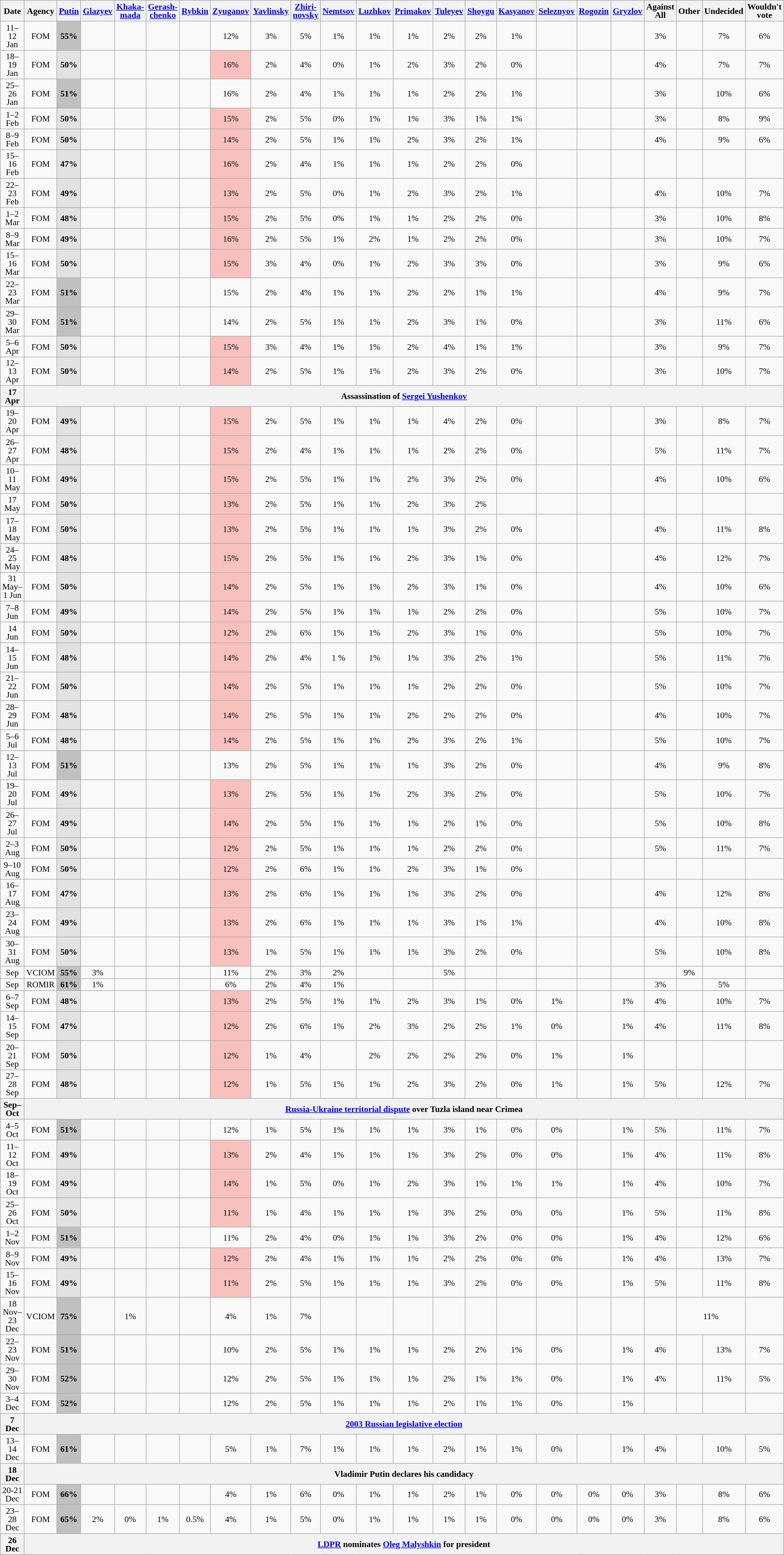<table class="wikitable" style="text-align:center; font-size:90%; line-height:14px">
<tr>
<th>Date</th>
<th>Agency</th>
<th><a href='#'>Putin</a></th>
<th><a href='#'>Glazyev</a></th>
<th><a href='#'>Khaka-<br>mada</a></th>
<th><a href='#'>Gerash-<br>chenko</a></th>
<th><a href='#'>Rybkin</a></th>
<th><a href='#'>Zyuganov</a></th>
<th><a href='#'>Yavlinsky</a></th>
<th><a href='#'>Zhiri-<br>novsky</a></th>
<th><a href='#'>Nemtsov</a></th>
<th><a href='#'>Luzhkov</a></th>
<th><a href='#'>Primakov</a></th>
<th><a href='#'>Tuleyev</a></th>
<th><a href='#'>Shoygu</a></th>
<th><a href='#'>Kasyanov</a></th>
<th><a href='#'>Seleznyov</a></th>
<th><a href='#'>Rogozin</a></th>
<th><a href='#'>Gryzlov</a></th>
<th>Against All</th>
<th>Other</th>
<th>Undecided</th>
<th>Wouldn't vote</th>
</tr>
<tr>
<td>11–12 Jan</td>
<td>FOM</td>
<td style="background:#C0C0C0"><strong>55%</strong></td>
<td></td>
<td></td>
<td></td>
<td></td>
<td>12%</td>
<td>3%</td>
<td>5%</td>
<td>1%</td>
<td>1%</td>
<td>1%</td>
<td>2%</td>
<td>2%</td>
<td>1%</td>
<td></td>
<td></td>
<td></td>
<td>3%</td>
<td></td>
<td>7%</td>
<td>6%</td>
</tr>
<tr>
<td>18–19 Jan</td>
<td>FOM</td>
<td style="background:#E2E2E2"><strong>50%</strong></td>
<td></td>
<td></td>
<td></td>
<td></td>
<td style="background:#F8C1BE">16%</td>
<td>2%</td>
<td>4%</td>
<td>0%</td>
<td>1%</td>
<td>2%</td>
<td>3%</td>
<td>2%</td>
<td>0%</td>
<td></td>
<td></td>
<td></td>
<td>4%</td>
<td></td>
<td>7%</td>
<td>7%</td>
</tr>
<tr>
<td>25–26 Jan</td>
<td>FOM</td>
<td style="background:#C0C0C0"><strong>51%</strong></td>
<td></td>
<td></td>
<td></td>
<td></td>
<td>16%</td>
<td>2%</td>
<td>4%</td>
<td>1%</td>
<td>1%</td>
<td>1%</td>
<td>2%</td>
<td>2%</td>
<td>1%</td>
<td></td>
<td></td>
<td></td>
<td>3%</td>
<td></td>
<td>10%</td>
<td>6%</td>
</tr>
<tr>
<td>1–2 Feb</td>
<td>FOM</td>
<td style="background:#E2E2E2"><strong>50%</strong></td>
<td></td>
<td></td>
<td></td>
<td></td>
<td style="background:#F8C1BE">15%</td>
<td>2%</td>
<td>5%</td>
<td>0%</td>
<td>1%</td>
<td>1%</td>
<td>3%</td>
<td>1%</td>
<td>1%</td>
<td></td>
<td></td>
<td></td>
<td>3%</td>
<td></td>
<td>8%</td>
<td>9%</td>
</tr>
<tr>
<td>8–9 Feb</td>
<td>FOM</td>
<td style="background:#E2E2E2"><strong>50%</strong></td>
<td></td>
<td></td>
<td></td>
<td></td>
<td style="background:#F8C1BE">14%</td>
<td>2%</td>
<td>5%</td>
<td>1%</td>
<td>1%</td>
<td>2%</td>
<td>3%</td>
<td>2%</td>
<td>1%</td>
<td></td>
<td></td>
<td></td>
<td>4%</td>
<td></td>
<td>9%</td>
<td>6%</td>
</tr>
<tr>
<td>15–16 Feb</td>
<td>FOM</td>
<td style="background:#E2E2E2"><strong>47%</strong></td>
<td></td>
<td></td>
<td></td>
<td></td>
<td style="background:#F8C1BE">16%</td>
<td>2%</td>
<td>4%</td>
<td>1%</td>
<td>1%</td>
<td>1%</td>
<td>2%</td>
<td>2%</td>
<td>0%</td>
<td></td>
<td></td>
<td></td>
<td></td>
<td></td>
<td></td>
<td></td>
</tr>
<tr>
<td>22–23 Feb</td>
<td>FOM</td>
<td style="background:#E2E2E2"><strong>49%</strong></td>
<td></td>
<td></td>
<td></td>
<td></td>
<td style="background:#F8C1BE">13%</td>
<td>2%</td>
<td>5%</td>
<td>0%</td>
<td>1%</td>
<td>2%</td>
<td>3%</td>
<td>2%</td>
<td>1%</td>
<td></td>
<td></td>
<td></td>
<td>4%</td>
<td></td>
<td>10%</td>
<td>7%</td>
</tr>
<tr>
<td>1–2 Mar</td>
<td>FOM</td>
<td style="background:#E2E2E2"><strong>48%</strong></td>
<td></td>
<td></td>
<td></td>
<td></td>
<td style="background:#F8C1BE">15%</td>
<td>2%</td>
<td>5%</td>
<td>0%</td>
<td>1%</td>
<td>1%</td>
<td>2%</td>
<td>2%</td>
<td>0%</td>
<td></td>
<td></td>
<td></td>
<td>3%</td>
<td></td>
<td>10%</td>
<td>8%</td>
</tr>
<tr>
<td>8–9 Mar</td>
<td>FOM</td>
<td style="background:#E2E2E2"><strong>49%</strong></td>
<td></td>
<td></td>
<td></td>
<td></td>
<td style="background:#F8C1BE">16%</td>
<td>2%</td>
<td>5%</td>
<td>1%</td>
<td>2%</td>
<td>1%</td>
<td>2%</td>
<td>2%</td>
<td>0%</td>
<td></td>
<td></td>
<td></td>
<td>3%</td>
<td></td>
<td>10%</td>
<td>7%</td>
</tr>
<tr>
<td>15–16 Mar</td>
<td>FOM</td>
<td style="background:#E2E2E2"><strong>50%</strong></td>
<td></td>
<td></td>
<td></td>
<td></td>
<td style="background:#F8C1BE">15%</td>
<td>3%</td>
<td>4%</td>
<td>0%</td>
<td>1%</td>
<td>2%</td>
<td>3%</td>
<td>3%</td>
<td>0%</td>
<td></td>
<td></td>
<td></td>
<td>3%</td>
<td></td>
<td>9%</td>
<td>6%</td>
</tr>
<tr>
<td>22–23 Mar</td>
<td>FOM</td>
<td style="background:#C0C0C0"><strong>51%</strong></td>
<td></td>
<td></td>
<td></td>
<td></td>
<td>15%</td>
<td>2%</td>
<td>4%</td>
<td>1%</td>
<td>1%</td>
<td>2%</td>
<td>2%</td>
<td>1%</td>
<td>1%</td>
<td></td>
<td></td>
<td></td>
<td>4%</td>
<td></td>
<td>9%</td>
<td>7%</td>
</tr>
<tr>
<td>29–30 Mar</td>
<td>FOM</td>
<td style="background:#C0C0C0"><strong>51%</strong></td>
<td></td>
<td></td>
<td></td>
<td></td>
<td>14%</td>
<td>2%</td>
<td>5%</td>
<td>1%</td>
<td>1%</td>
<td>2%</td>
<td>3%</td>
<td>1%</td>
<td>0%</td>
<td></td>
<td></td>
<td></td>
<td>3%</td>
<td></td>
<td>11%</td>
<td>6%</td>
</tr>
<tr>
<td>5–6 Apr</td>
<td>FOM</td>
<td style="background:#E2E2E2"><strong>50%</strong></td>
<td></td>
<td></td>
<td></td>
<td></td>
<td style="background:#F8C1BE">15%</td>
<td>3%</td>
<td>4%</td>
<td>1%</td>
<td>1%</td>
<td>2%</td>
<td>4%</td>
<td>1%</td>
<td>1%</td>
<td></td>
<td></td>
<td></td>
<td>3%</td>
<td></td>
<td>9%</td>
<td>7%</td>
</tr>
<tr>
<td>12–13 Apr</td>
<td>FOM</td>
<td style="background:#E2E2E2"><strong>50%</strong></td>
<td></td>
<td></td>
<td></td>
<td></td>
<td style="background:#F8C1BE">14%</td>
<td>2%</td>
<td>5%</td>
<td>1%</td>
<td>1%</td>
<td>2%</td>
<td>3%</td>
<td>2%</td>
<td>0%</td>
<td></td>
<td></td>
<td></td>
<td>3%</td>
<td></td>
<td>10%</td>
<td>7%</td>
</tr>
<tr>
<th>17 Apr</th>
<th colspan="22">Assassination of <a href='#'>Sergei Yushenkov</a></th>
</tr>
<tr>
<td>19–20 Apr</td>
<td>FOM</td>
<td style="background:#E2E2E2"><strong>49%</strong></td>
<td></td>
<td></td>
<td></td>
<td></td>
<td style="background:#F8C1BE">15%</td>
<td>2%</td>
<td>5%</td>
<td>1%</td>
<td>1%</td>
<td>1%</td>
<td>4%</td>
<td>2%</td>
<td>0%</td>
<td></td>
<td></td>
<td></td>
<td>3%</td>
<td></td>
<td>8%</td>
<td>7%</td>
</tr>
<tr>
<td>26–27 Apr</td>
<td>FOM</td>
<td style="background:#E2E2E2"><strong>48%</strong></td>
<td></td>
<td></td>
<td></td>
<td></td>
<td style="background:#F8C1BE">15%</td>
<td>2%</td>
<td>4%</td>
<td>1%</td>
<td>1%</td>
<td>1%</td>
<td>2%</td>
<td>2%</td>
<td>0%</td>
<td></td>
<td></td>
<td></td>
<td>5%</td>
<td></td>
<td>11%</td>
<td>7%</td>
</tr>
<tr>
<td>10–11 May</td>
<td>FOM</td>
<td style="background:#E2E2E2"><strong>49%</strong></td>
<td></td>
<td></td>
<td></td>
<td></td>
<td style="background:#F8C1BE">15%</td>
<td>2%</td>
<td>5%</td>
<td>1%</td>
<td>1%</td>
<td>2%</td>
<td>3%</td>
<td>2%</td>
<td>0%</td>
<td></td>
<td></td>
<td></td>
<td>4%</td>
<td></td>
<td>10%</td>
<td>6%</td>
</tr>
<tr>
<td>17 May</td>
<td>FOM</td>
<td style="background:#E2E2E2"><strong>50%</strong></td>
<td></td>
<td></td>
<td></td>
<td></td>
<td style="background:#F8C1BE">13%</td>
<td>2%</td>
<td>5%</td>
<td>1%</td>
<td>1%</td>
<td>2%</td>
<td>3%</td>
<td>2%</td>
<td></td>
<td></td>
<td></td>
<td></td>
<td></td>
<td></td>
<td></td>
<td></td>
</tr>
<tr>
<td>17–18 May</td>
<td>FOM</td>
<td style="background:#E2E2E2"><strong>50%</strong></td>
<td></td>
<td></td>
<td></td>
<td></td>
<td style="background:#F8C1BE">13%</td>
<td>2%</td>
<td>5%</td>
<td>1%</td>
<td>1%</td>
<td>1%</td>
<td>3%</td>
<td>2%</td>
<td>0%</td>
<td></td>
<td></td>
<td></td>
<td>4%</td>
<td></td>
<td>11%</td>
<td>8%</td>
</tr>
<tr>
<td>24–25 May</td>
<td>FOM</td>
<td style="background:#E2E2E2"><strong>48%</strong></td>
<td></td>
<td></td>
<td></td>
<td></td>
<td style="background:#F8C1BE">15%</td>
<td>2%</td>
<td>5%</td>
<td>1%</td>
<td>1%</td>
<td>2%</td>
<td>3%</td>
<td>1%</td>
<td>0%</td>
<td></td>
<td></td>
<td></td>
<td>4%</td>
<td></td>
<td>12%</td>
<td>7%</td>
</tr>
<tr>
<td>31 May–1 Jun</td>
<td>FOM</td>
<td style="background:#E2E2E2"><strong>50%</strong></td>
<td></td>
<td></td>
<td></td>
<td></td>
<td style="background:#F8C1BE">14%</td>
<td>2%</td>
<td>5%</td>
<td>1%</td>
<td>1%</td>
<td>2%</td>
<td>3%</td>
<td>1%</td>
<td>0%</td>
<td></td>
<td></td>
<td></td>
<td>4%</td>
<td></td>
<td>10%</td>
<td>6%</td>
</tr>
<tr>
<td>7–8 Jun</td>
<td>FOM</td>
<td style="background:#E2E2E2"><strong>49%</strong></td>
<td></td>
<td></td>
<td></td>
<td></td>
<td style="background:#F8C1BE">14%</td>
<td>2%</td>
<td>5%</td>
<td>1%</td>
<td>1%</td>
<td>1%</td>
<td>2%</td>
<td>2%</td>
<td>0%</td>
<td></td>
<td></td>
<td></td>
<td>5%</td>
<td></td>
<td>10%</td>
<td>7%</td>
</tr>
<tr>
<td>14 Jun</td>
<td>FOM</td>
<td style="background:#E2E2E2"><strong>50%</strong></td>
<td></td>
<td></td>
<td></td>
<td></td>
<td style="background:#F8C1BE">12%</td>
<td>2%</td>
<td>6%</td>
<td>1%</td>
<td>1%</td>
<td>2%</td>
<td>3%</td>
<td>1%</td>
<td>0%</td>
<td></td>
<td></td>
<td></td>
<td>5%</td>
<td></td>
<td>10%</td>
<td>7%</td>
</tr>
<tr>
<td>14–15 Jun</td>
<td>FOM</td>
<td style="background:#E2E2E2"><strong>48%</strong></td>
<td></td>
<td></td>
<td></td>
<td></td>
<td style="background:#F8C1BE">14%</td>
<td>2%</td>
<td>4%</td>
<td>1 %</td>
<td>1%</td>
<td>1%</td>
<td>3%</td>
<td>2%</td>
<td>1%</td>
<td></td>
<td></td>
<td></td>
<td>5%</td>
<td></td>
<td>11%</td>
<td>7%</td>
</tr>
<tr>
<td>21–22 Jun</td>
<td>FOM</td>
<td style="background:#E2E2E2"><strong>50%</strong></td>
<td></td>
<td></td>
<td></td>
<td></td>
<td style="background:#F8C1BE">14%</td>
<td>2%</td>
<td>5%</td>
<td>1%</td>
<td>1%</td>
<td>1%</td>
<td>2%</td>
<td>2%</td>
<td>0%</td>
<td></td>
<td></td>
<td></td>
<td>5%</td>
<td></td>
<td>10%</td>
<td>7%</td>
</tr>
<tr>
<td>28–29 Jun</td>
<td>FOM</td>
<td style="background:#E2E2E2"><strong>48%</strong></td>
<td></td>
<td></td>
<td></td>
<td></td>
<td style="background:#F8C1BE">14%</td>
<td>2%</td>
<td>5%</td>
<td>1%</td>
<td>1%</td>
<td>2%</td>
<td>2%</td>
<td>2%</td>
<td>0%</td>
<td></td>
<td></td>
<td></td>
<td>4%</td>
<td></td>
<td>10%</td>
<td>7%</td>
</tr>
<tr>
<td>5–6 Jul</td>
<td>FOM</td>
<td style="background:#E2E2E2"><strong>48%</strong></td>
<td></td>
<td></td>
<td></td>
<td></td>
<td style="background:#F8C1BE">14%</td>
<td>2%</td>
<td>5%</td>
<td>1%</td>
<td>1%</td>
<td>2%</td>
<td>3%</td>
<td>2%</td>
<td>1%</td>
<td></td>
<td></td>
<td></td>
<td>5%</td>
<td></td>
<td>10%</td>
<td>7%</td>
</tr>
<tr>
<td>12–13 Jul</td>
<td>FOM</td>
<td style="background:#C0C0C0"><strong>51%</strong></td>
<td></td>
<td></td>
<td></td>
<td></td>
<td>13%</td>
<td>2%</td>
<td>5%</td>
<td>1%</td>
<td>1%</td>
<td>1%</td>
<td>3%</td>
<td>2%</td>
<td>0%</td>
<td></td>
<td></td>
<td></td>
<td>4%</td>
<td></td>
<td>9%</td>
<td>8%</td>
</tr>
<tr>
<td>19–20 Jul</td>
<td>FOM</td>
<td style="background:#E2E2E2"><strong>49%</strong></td>
<td></td>
<td></td>
<td></td>
<td></td>
<td style="background:#F8C1BE">13%</td>
<td>2%</td>
<td>5%</td>
<td>1%</td>
<td>1%</td>
<td>2%</td>
<td>3%</td>
<td>2%</td>
<td>0%</td>
<td></td>
<td></td>
<td></td>
<td>5%</td>
<td></td>
<td>10%</td>
<td>7%</td>
</tr>
<tr>
<td>26–27 Jul</td>
<td>FOM</td>
<td style="background:#E2E2E2"><strong>49%</strong></td>
<td></td>
<td></td>
<td></td>
<td></td>
<td style="background:#F8C1BE">14%</td>
<td>2%</td>
<td>5%</td>
<td>1%</td>
<td>1%</td>
<td>1%</td>
<td>2%</td>
<td>1%</td>
<td>0%</td>
<td></td>
<td></td>
<td></td>
<td>5%</td>
<td></td>
<td>10%</td>
<td>8%</td>
</tr>
<tr>
<td>2–3 Aug</td>
<td>FOM</td>
<td style="background:#E2E2E2"><strong>50%</strong></td>
<td></td>
<td></td>
<td></td>
<td></td>
<td style="background:#F8C1BE">12%</td>
<td>2%</td>
<td>5%</td>
<td>1%</td>
<td>1%</td>
<td>1%</td>
<td>2%</td>
<td>2%</td>
<td>0%</td>
<td></td>
<td></td>
<td></td>
<td>5%</td>
<td></td>
<td>11%</td>
<td>7%</td>
</tr>
<tr>
<td>9–10 Aug</td>
<td>FOM</td>
<td style="background:#E2E2E2"><strong>50%</strong></td>
<td></td>
<td></td>
<td></td>
<td></td>
<td style="background:#F8C1BE">12%</td>
<td>2%</td>
<td>6%</td>
<td>1%</td>
<td>1%</td>
<td>2%</td>
<td>3%</td>
<td>1%</td>
<td>0%</td>
<td></td>
<td></td>
<td></td>
<td></td>
<td></td>
<td></td>
<td></td>
</tr>
<tr>
<td>16–17 Aug</td>
<td>FOM</td>
<td style="background:#E2E2E2"><strong>47%</strong></td>
<td></td>
<td></td>
<td></td>
<td></td>
<td style="background:#F8C1BE">13%</td>
<td>2%</td>
<td>6%</td>
<td>1%</td>
<td>1%</td>
<td>1%</td>
<td>3%</td>
<td>2%</td>
<td>0%</td>
<td></td>
<td></td>
<td></td>
<td>4%</td>
<td></td>
<td>12%</td>
<td>8%</td>
</tr>
<tr>
<td>23–24 Aug</td>
<td>FOM</td>
<td style="background:#E2E2E2"><strong>49%</strong></td>
<td></td>
<td></td>
<td></td>
<td></td>
<td style="background:#F8C1BE">13%</td>
<td>2%</td>
<td>6%</td>
<td>1%</td>
<td>1%</td>
<td>1%</td>
<td>3%</td>
<td>1%</td>
<td>1%</td>
<td></td>
<td></td>
<td></td>
<td>4%</td>
<td></td>
<td>10%</td>
<td>8%</td>
</tr>
<tr>
<td>30–31 Aug</td>
<td>FOM</td>
<td style="background:#E2E2E2"><strong>50%</strong></td>
<td></td>
<td></td>
<td></td>
<td></td>
<td style="background:#F8C1BE">13%</td>
<td>1%</td>
<td>5%</td>
<td>1%</td>
<td>1%</td>
<td>1%</td>
<td>3%</td>
<td>2%</td>
<td>0%</td>
<td></td>
<td></td>
<td></td>
<td>5%</td>
<td></td>
<td>10%</td>
<td>8%</td>
</tr>
<tr>
<td>Sep</td>
<td>VCIOM</td>
<td style="background:#C0C0C0"><strong>55%</strong></td>
<td>3%</td>
<td></td>
<td></td>
<td></td>
<td>11%</td>
<td>2%</td>
<td>3%</td>
<td>2%</td>
<td></td>
<td></td>
<td>5%</td>
<td></td>
<td></td>
<td></td>
<td></td>
<td></td>
<td></td>
<td>9%</td>
<td></td>
<td></td>
</tr>
<tr>
<td>Sep</td>
<td>ROMIR</td>
<td style="background:#C0C0C0"><strong>61%</strong></td>
<td>1%</td>
<td></td>
<td></td>
<td></td>
<td>6%</td>
<td>2%</td>
<td>4%</td>
<td>1%</td>
<td></td>
<td></td>
<td></td>
<td></td>
<td></td>
<td></td>
<td></td>
<td></td>
<td>3%</td>
<td></td>
<td>5%</td>
<td></td>
</tr>
<tr>
<td>6–7 Sep</td>
<td>FOM</td>
<td style="background:#E2E2E2"><strong>48%</strong></td>
<td></td>
<td></td>
<td></td>
<td></td>
<td style="background:#F8C1BE">13%</td>
<td>2%</td>
<td>5%</td>
<td>1%</td>
<td>1%</td>
<td>2%</td>
<td>3%</td>
<td>1%</td>
<td>0%</td>
<td>1%</td>
<td></td>
<td>1%</td>
<td>4%</td>
<td></td>
<td>10%</td>
<td>7%</td>
</tr>
<tr>
<td>14–15 Sep</td>
<td>FOM</td>
<td style="background:#E2E2E2"><strong>47%</strong></td>
<td></td>
<td></td>
<td></td>
<td></td>
<td style="background:#F8C1BE">12%</td>
<td>2%</td>
<td>6%</td>
<td>1%</td>
<td>2%</td>
<td>3%</td>
<td>2%</td>
<td>2%</td>
<td>1%</td>
<td>0%</td>
<td></td>
<td>1%</td>
<td>4%</td>
<td></td>
<td>11%</td>
<td>8%</td>
</tr>
<tr>
<td>20–21 Sep</td>
<td>FOM</td>
<td style="background:#E2E2E2"><strong>50%</strong></td>
<td></td>
<td></td>
<td></td>
<td></td>
<td style="background:#F8C1BE">12%</td>
<td>1%</td>
<td>4%</td>
<td></td>
<td>2%</td>
<td>2%</td>
<td>2%</td>
<td>2%</td>
<td>0%</td>
<td>1%</td>
<td></td>
<td>1%</td>
<td></td>
<td></td>
<td></td>
<td></td>
</tr>
<tr>
<td>27–28 Sep</td>
<td>FOM</td>
<td style="background:#E2E2E2"><strong>48%</strong></td>
<td></td>
<td></td>
<td></td>
<td></td>
<td style="background:#F8C1BE">12%</td>
<td>1%</td>
<td>5%</td>
<td>1%</td>
<td>1%</td>
<td>2%</td>
<td>3%</td>
<td>2%</td>
<td>0%</td>
<td>1%</td>
<td></td>
<td>1%</td>
<td>5%</td>
<td></td>
<td>12%</td>
<td>7%</td>
</tr>
<tr>
<th>Sep–Oct</th>
<th colspan="22"><a href='#'>Russia-Ukraine territorial dispute</a> over Tuzla island near Crimea</th>
</tr>
<tr>
<td>4–5 Oct</td>
<td>FOM</td>
<td style="background:#C0C0C0"><strong>51%</strong></td>
<td></td>
<td></td>
<td></td>
<td></td>
<td>12%</td>
<td>1%</td>
<td>5%</td>
<td>1%</td>
<td>1%</td>
<td>1%</td>
<td>3%</td>
<td>1%</td>
<td>0%</td>
<td>0%</td>
<td></td>
<td>1%</td>
<td>5%</td>
<td></td>
<td>11%</td>
<td>7%</td>
</tr>
<tr>
<td>11–12 Oct</td>
<td>FOM</td>
<td style="background:#E2E2E2"><strong>49%</strong></td>
<td></td>
<td></td>
<td></td>
<td></td>
<td style="background:#F8C1BE">13%</td>
<td>2%</td>
<td>4%</td>
<td>1%</td>
<td>1%</td>
<td>1%</td>
<td>3%</td>
<td>2%</td>
<td>0%</td>
<td>0%</td>
<td></td>
<td>1%</td>
<td>4%</td>
<td></td>
<td>11%</td>
<td>8%</td>
</tr>
<tr>
<td>18–19 Oct</td>
<td>FOM</td>
<td style="background:#E2E2E2"><strong>49%</strong></td>
<td></td>
<td></td>
<td></td>
<td></td>
<td style="background:#F8C1BE">14%</td>
<td>1%</td>
<td>5%</td>
<td>0%</td>
<td>1%</td>
<td>2%</td>
<td>3%</td>
<td>1%</td>
<td>1%</td>
<td>1%</td>
<td></td>
<td>1%</td>
<td>4%</td>
<td></td>
<td>10%</td>
<td>7%</td>
</tr>
<tr>
<td>25–26 Oct</td>
<td>FOM</td>
<td style="background:#E2E2E2"><strong>50%</strong></td>
<td></td>
<td></td>
<td></td>
<td></td>
<td style="background:#F8C1BE">11%</td>
<td>1%</td>
<td>4%</td>
<td>1%</td>
<td>1%</td>
<td>1%</td>
<td>3%</td>
<td>2%</td>
<td>0%</td>
<td>0%</td>
<td></td>
<td>1%</td>
<td>5%</td>
<td></td>
<td>11%</td>
<td>8%</td>
</tr>
<tr>
<td>1–2 Nov</td>
<td>FOM</td>
<td style="background:#C0C0C0"><strong>51%</strong></td>
<td></td>
<td></td>
<td></td>
<td></td>
<td>11%</td>
<td>2%</td>
<td>4%</td>
<td>0%</td>
<td>1%</td>
<td>1%</td>
<td>3%</td>
<td>2%</td>
<td>0%</td>
<td>0%</td>
<td></td>
<td>1%</td>
<td>4%</td>
<td></td>
<td>12%</td>
<td>6%</td>
</tr>
<tr>
<td>8–9 Nov</td>
<td>FOM</td>
<td style="background:#E2E2E2"><strong>49%</strong></td>
<td></td>
<td></td>
<td></td>
<td></td>
<td style="background:#F8C1BE">12%</td>
<td>2%</td>
<td>4%</td>
<td>1%</td>
<td>1%</td>
<td>1%</td>
<td>2%</td>
<td>2%</td>
<td>0%</td>
<td>0%</td>
<td></td>
<td>1%</td>
<td>4%</td>
<td></td>
<td>13%</td>
<td>7%</td>
</tr>
<tr>
<td>15–16 Nov</td>
<td>FOM</td>
<td style="background:#E2E2E2"><strong>49%</strong></td>
<td></td>
<td></td>
<td></td>
<td></td>
<td style="background:#F8C1BE">11%</td>
<td>2%</td>
<td>5%</td>
<td>1%</td>
<td>1%</td>
<td>1%</td>
<td>3%</td>
<td>2%</td>
<td>0%</td>
<td>0%</td>
<td></td>
<td>1%</td>
<td>5%</td>
<td></td>
<td>11%</td>
<td>8%</td>
</tr>
<tr>
<td>18 Nov–23 Dec</td>
<td>VCIOM</td>
<td style="background:#C0C0C0"><strong>75%</strong></td>
<td></td>
<td>1%</td>
<td></td>
<td></td>
<td>4%</td>
<td>1%</td>
<td>7%</td>
<td></td>
<td></td>
<td></td>
<td></td>
<td></td>
<td></td>
<td></td>
<td></td>
<td></td>
<td></td>
<td colspan=2>11%</td>
<td></td>
</tr>
<tr>
<td>22–23 Nov</td>
<td>FOM</td>
<td style="background:#C0C0C0"><strong>51%</strong></td>
<td></td>
<td></td>
<td></td>
<td></td>
<td>10%</td>
<td>2%</td>
<td>5%</td>
<td>1%</td>
<td>1%</td>
<td>1%</td>
<td>2%</td>
<td>2%</td>
<td>1%</td>
<td>0%</td>
<td></td>
<td>1%</td>
<td>4%</td>
<td></td>
<td>13%</td>
<td>7%</td>
</tr>
<tr>
<td>29–30 Nov</td>
<td>FOM</td>
<td style="background:#C0C0C0"><strong>52%</strong></td>
<td></td>
<td></td>
<td></td>
<td></td>
<td>12%</td>
<td>2%</td>
<td>5%</td>
<td>1%</td>
<td>1%</td>
<td>1%</td>
<td>2%</td>
<td>1%</td>
<td>1%</td>
<td>0%</td>
<td></td>
<td>1%</td>
<td>4%</td>
<td></td>
<td>11%</td>
<td>5%</td>
</tr>
<tr>
<td>3–4 Dec</td>
<td>FOM</td>
<td style="background:#C0C0C0"><strong>52%</strong></td>
<td></td>
<td></td>
<td></td>
<td></td>
<td>12%</td>
<td>2%</td>
<td>5%</td>
<td>1%</td>
<td>1%</td>
<td>1%</td>
<td>2%</td>
<td>1%</td>
<td>1%</td>
<td>0%</td>
<td></td>
<td>1%</td>
<td></td>
<td></td>
<td></td>
<td></td>
</tr>
<tr>
<th>7 Dec</th>
<th colspan="22"><a href='#'>2003 Russian legislative election</a></th>
</tr>
<tr>
<td>13–14 Dec</td>
<td>FOM</td>
<td style="background:#C0C0C0"><strong>61%</strong></td>
<td></td>
<td></td>
<td></td>
<td></td>
<td>5%</td>
<td>1%</td>
<td>7%</td>
<td>1%</td>
<td>1%</td>
<td>1%</td>
<td>2%</td>
<td>1%</td>
<td>1%</td>
<td>0%</td>
<td></td>
<td>1%</td>
<td>4%</td>
<td></td>
<td>10%</td>
<td>5%</td>
</tr>
<tr>
<th>18 Dec</th>
<th colspan="22">Vladimir Putin declares his candidacy</th>
</tr>
<tr>
<td>20-21 Dec</td>
<td>FOM</td>
<td style="background:#C0C0C0"><strong>66%</strong></td>
<td></td>
<td></td>
<td></td>
<td></td>
<td>4%</td>
<td>1%</td>
<td>6%</td>
<td>0%</td>
<td>1%</td>
<td>1%</td>
<td>2%</td>
<td>1%</td>
<td>0%</td>
<td>0%</td>
<td>0%</td>
<td>0%</td>
<td>3%</td>
<td></td>
<td>8%</td>
<td>6%</td>
</tr>
<tr>
<td>23–28 Dec</td>
<td>FOM</td>
<td style="background:#C0C0C0"><strong>65%</strong></td>
<td>2%</td>
<td>0%</td>
<td>1%</td>
<td>0.5%</td>
<td>4%</td>
<td>1%</td>
<td>5%</td>
<td>0%</td>
<td>1%</td>
<td>1%</td>
<td>1%</td>
<td>1%</td>
<td>0%</td>
<td>0%</td>
<td>0%</td>
<td>0%</td>
<td>3%</td>
<td></td>
<td>8%</td>
<td>6%</td>
</tr>
<tr>
<th>26 Dec</th>
<th colspan="22"><a href='#'>LDPR</a> nominates <a href='#'>Oleg Malyshkin</a> for president</th>
</tr>
</table>
